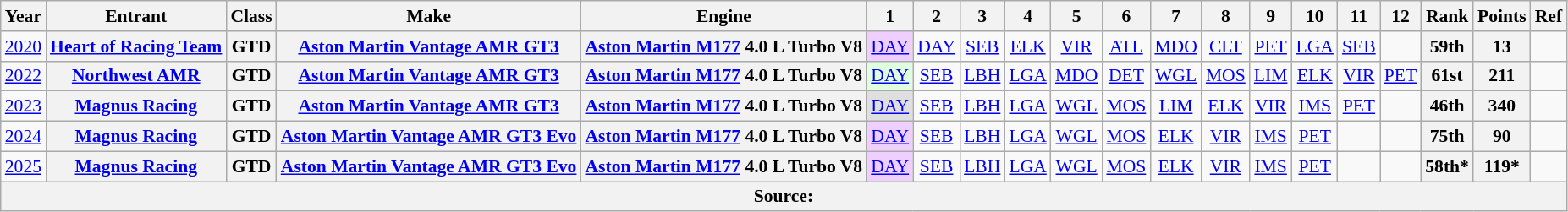<table class="wikitable" style="text-align:center; font-size:90%">
<tr>
<th>Year</th>
<th>Entrant</th>
<th>Class</th>
<th>Make</th>
<th>Engine</th>
<th>1</th>
<th>2</th>
<th>3</th>
<th>4</th>
<th>5</th>
<th>6</th>
<th>7</th>
<th>8</th>
<th>9</th>
<th>10</th>
<th>11</th>
<th>12</th>
<th>Rank</th>
<th>Points</th>
<th>Ref</th>
</tr>
<tr>
<td><a href='#'>2020</a></td>
<th><a href='#'>Heart of Racing Team</a></th>
<th>GTD</th>
<th><a href='#'>Aston Martin Vantage AMR GT3</a></th>
<th><a href='#'>Aston Martin M177</a> 4.0 L Turbo V8</th>
<td style="background:#EFCFFF;"><a href='#'>DAY</a><br></td>
<td><a href='#'>DAY</a></td>
<td><a href='#'>SEB</a></td>
<td><a href='#'>ELK</a></td>
<td><a href='#'>VIR</a></td>
<td><a href='#'>ATL</a></td>
<td><a href='#'>MDO</a></td>
<td><a href='#'>CLT</a></td>
<td><a href='#'>PET</a></td>
<td><a href='#'>LGA</a></td>
<td><a href='#'>SEB</a></td>
<td></td>
<th>59th</th>
<th>13</th>
<td></td>
</tr>
<tr>
<td><a href='#'>2022</a></td>
<th><a href='#'>Northwest AMR</a></th>
<th>GTD</th>
<th><a href='#'>Aston Martin Vantage AMR GT3</a></th>
<th><a href='#'>Aston Martin M177</a> 4.0 L Turbo V8</th>
<td style="background:#DFFFDF;"><a href='#'>DAY</a><br></td>
<td><a href='#'>SEB</a></td>
<td><a href='#'>LBH</a></td>
<td><a href='#'>LGA</a></td>
<td><a href='#'>MDO</a></td>
<td><a href='#'>DET</a></td>
<td><a href='#'>WGL</a></td>
<td><a href='#'>MOS</a></td>
<td><a href='#'>LIM</a></td>
<td><a href='#'>ELK</a></td>
<td><a href='#'>VIR</a></td>
<td><a href='#'>PET</a></td>
<th>61st</th>
<th>211</th>
<td></td>
</tr>
<tr>
<td><a href='#'>2023</a></td>
<th><a href='#'>Magnus Racing</a></th>
<th>GTD</th>
<th><a href='#'>Aston Martin Vantage AMR GT3</a></th>
<th><a href='#'>Aston Martin M177</a> 4.0 L Turbo V8</th>
<td style="background:#DFDFDF;"><a href='#'>DAY</a><br></td>
<td><a href='#'>SEB</a></td>
<td><a href='#'>LBH</a></td>
<td><a href='#'>LGA</a></td>
<td><a href='#'>WGL</a></td>
<td><a href='#'>MOS</a></td>
<td><a href='#'>LIM</a></td>
<td><a href='#'>ELK</a></td>
<td><a href='#'>VIR</a></td>
<td><a href='#'>IMS</a></td>
<td><a href='#'>PET</a></td>
<td></td>
<th>46th</th>
<th>340</th>
<td></td>
</tr>
<tr>
<td><a href='#'>2024</a></td>
<th><a href='#'>Magnus Racing</a></th>
<th>GTD</th>
<th><a href='#'>Aston Martin Vantage AMR GT3 Evo</a></th>
<th><a href='#'>Aston Martin M177</a> 4.0 L Turbo V8</th>
<td style="background:#EFCFFF;"><a href='#'>DAY</a><br></td>
<td><a href='#'>SEB</a></td>
<td><a href='#'>LBH</a></td>
<td><a href='#'>LGA</a></td>
<td><a href='#'>WGL</a></td>
<td><a href='#'>MOS</a></td>
<td><a href='#'>ELK</a></td>
<td><a href='#'>VIR</a></td>
<td><a href='#'>IMS</a></td>
<td><a href='#'>PET</a></td>
<td></td>
<td></td>
<th>75th</th>
<th>90</th>
<td></td>
</tr>
<tr>
<td><a href='#'>2025</a></td>
<th><a href='#'>Magnus Racing</a></th>
<th>GTD</th>
<th><a href='#'>Aston Martin Vantage AMR GT3 Evo</a></th>
<th><a href='#'>Aston Martin M177</a> 4.0 L Turbo V8</th>
<td style="background:#EFCFFF;"><a href='#'>DAY</a><br></td>
<td><a href='#'>SEB</a></td>
<td><a href='#'>LBH</a></td>
<td><a href='#'>LGA</a></td>
<td><a href='#'>WGL</a></td>
<td><a href='#'>MOS</a></td>
<td><a href='#'>ELK</a></td>
<td><a href='#'>VIR</a></td>
<td><a href='#'>IMS</a></td>
<td><a href='#'>PET</a></td>
<td></td>
<td></td>
<th>58th*</th>
<th>119*</th>
</tr>
<tr>
<th colspan="20">Source:</th>
</tr>
</table>
